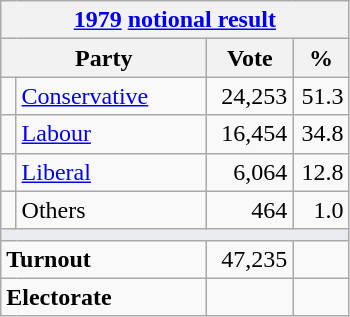<table class="wikitable">
<tr>
<th colspan="4"><a href='#'>1979</a> <a href='#'>notional result</a></th>
</tr>
<tr>
<th bgcolor="#DDDDFF" width="130px" colspan="2">Party</th>
<th bgcolor="#DDDDFF" width="50px">Vote</th>
<th bgcolor="#DDDDFF" width="30px">%</th>
</tr>
<tr>
<td></td>
<td><a href='#'>Conservative</a></td>
<td align=right>24,253</td>
<td align=right>51.3</td>
</tr>
<tr>
<td></td>
<td><a href='#'>Labour</a></td>
<td align=right>16,454</td>
<td align=right>34.8</td>
</tr>
<tr>
<td></td>
<td><a href='#'>Liberal</a></td>
<td align=right>6,064</td>
<td align=right>12.8</td>
</tr>
<tr>
<td></td>
<td>Others</td>
<td align=right>464</td>
<td align=right>1.0</td>
</tr>
<tr>
<td colspan="4" bgcolor="#EAECF0"></td>
</tr>
<tr>
<td colspan="2"><strong>Turnout</strong></td>
<td align=right>47,235</td>
<td align=right></td>
</tr>
<tr>
<td colspan="2"><strong>Electorate</strong></td>
<td align=right></td>
</tr>
</table>
